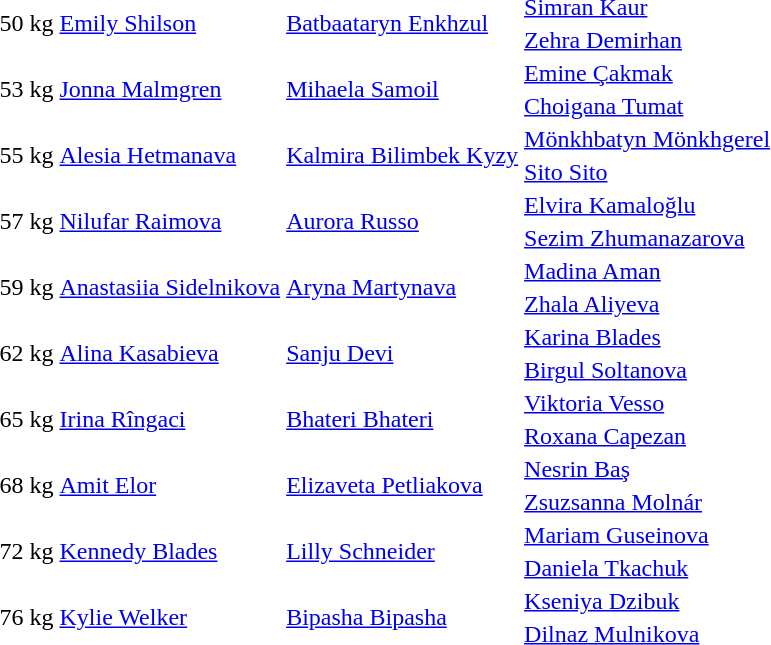<table>
<tr>
<td rowspan=2>50 kg</td>
<td rowspan=2> <a href='#'>Emily Shilson</a></td>
<td rowspan=2> <a href='#'>Batbaataryn Enkhzul</a></td>
<td> <a href='#'>Simran Kaur</a></td>
</tr>
<tr>
<td> <a href='#'>Zehra Demirhan</a></td>
</tr>
<tr>
<td rowspan=2>53 kg</td>
<td rowspan=2> <a href='#'>Jonna Malmgren</a></td>
<td rowspan=2> <a href='#'>Mihaela Samoil</a></td>
<td> <a href='#'>Emine Çakmak</a></td>
</tr>
<tr>
<td> <a href='#'>Choigana Tumat</a></td>
</tr>
<tr>
<td rowspan=2>55 kg</td>
<td rowspan=2> <a href='#'>Alesia Hetmanava</a></td>
<td rowspan=2> <a href='#'>Kalmira Bilimbek Kyzy</a></td>
<td> <a href='#'>Mönkhbatyn Mönkhgerel</a></td>
</tr>
<tr>
<td> <a href='#'>Sito Sito</a></td>
</tr>
<tr>
<td rowspan=2>57 kg</td>
<td rowspan=2> <a href='#'>Nilufar Raimova</a></td>
<td rowspan=2> <a href='#'>Aurora Russo</a></td>
<td> <a href='#'>Elvira Kamaloğlu</a></td>
</tr>
<tr>
<td> <a href='#'>Sezim Zhumanazarova</a></td>
</tr>
<tr>
<td rowspan=2>59 kg</td>
<td rowspan=2> <a href='#'>Anastasiia Sidelnikova</a></td>
<td rowspan=2> <a href='#'>Aryna Martynava</a></td>
<td> <a href='#'>Madina Aman</a></td>
</tr>
<tr>
<td> <a href='#'>Zhala Aliyeva</a></td>
</tr>
<tr>
<td rowspan=2>62 kg</td>
<td rowspan=2> <a href='#'>Alina Kasabieva</a></td>
<td rowspan=2> <a href='#'>Sanju Devi</a></td>
<td> <a href='#'>Karina Blades</a></td>
</tr>
<tr>
<td> <a href='#'>Birgul Soltanova</a></td>
</tr>
<tr>
<td rowspan=2>65 kg</td>
<td rowspan=2> <a href='#'>Irina Rîngaci</a></td>
<td rowspan=2> <a href='#'>Bhateri Bhateri</a></td>
<td> <a href='#'>Viktoria Vesso</a></td>
</tr>
<tr>
<td> <a href='#'>Roxana Capezan</a></td>
</tr>
<tr>
<td rowspan=2>68 kg</td>
<td rowspan=2> <a href='#'>Amit Elor</a></td>
<td rowspan=2> <a href='#'>Elizaveta Petliakova</a></td>
<td> <a href='#'>Nesrin Baş</a></td>
</tr>
<tr>
<td> <a href='#'>Zsuzsanna Molnár</a></td>
</tr>
<tr>
<td rowspan=2>72 kg</td>
<td rowspan=2> <a href='#'>Kennedy Blades</a></td>
<td rowspan=2> <a href='#'>Lilly Schneider</a></td>
<td> <a href='#'>Mariam Guseinova</a></td>
</tr>
<tr>
<td> <a href='#'>Daniela Tkachuk</a></td>
</tr>
<tr>
<td rowspan=2>76 kg</td>
<td rowspan=2> <a href='#'>Kylie Welker</a></td>
<td rowspan=2> <a href='#'>Bipasha Bipasha</a></td>
<td> <a href='#'>Kseniya Dzibuk</a></td>
</tr>
<tr>
<td> <a href='#'>Dilnaz Mulnikova</a></td>
</tr>
</table>
